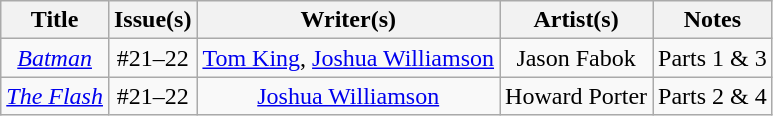<table class="wikitable" style="text-align: center">
<tr>
<th>Title</th>
<th>Issue(s)</th>
<th>Writer(s)</th>
<th>Artist(s)</th>
<th>Notes</th>
</tr>
<tr>
<td><em><a href='#'>Batman</a></em></td>
<td>#21–22</td>
<td><a href='#'>Tom King</a>, <a href='#'>Joshua Williamson</a></td>
<td>Jason Fabok</td>
<td>Parts 1 & 3</td>
</tr>
<tr>
<td><em><a href='#'>The Flash</a></em></td>
<td>#21–22</td>
<td><a href='#'>Joshua Williamson</a></td>
<td>Howard Porter</td>
<td>Parts 2 & 4</td>
</tr>
</table>
